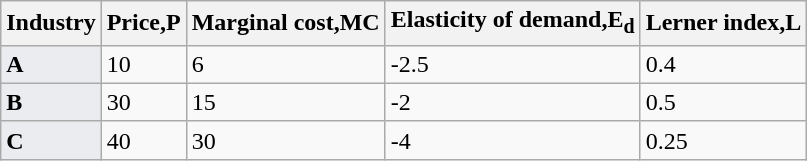<table class="wikitable">
<tr>
<th>Industry</th>
<th>Price,P</th>
<th>Marginal cost,MC</th>
<th>Elasticity of demand,E<sub>d</sub></th>
<th>Lerner index,L</th>
</tr>
<tr>
<td style="background:#eaecf0;"><strong>A</strong></td>
<td>10</td>
<td>6</td>
<td>-2.5</td>
<td>0.4</td>
</tr>
<tr>
<td style="background:#eaecf0;"><strong>B</strong></td>
<td>30</td>
<td>15</td>
<td>-2</td>
<td>0.5</td>
</tr>
<tr>
<td style="background:#eaecf0;"><strong>C</strong></td>
<td>40</td>
<td>30</td>
<td>-4</td>
<td>0.25</td>
</tr>
</table>
